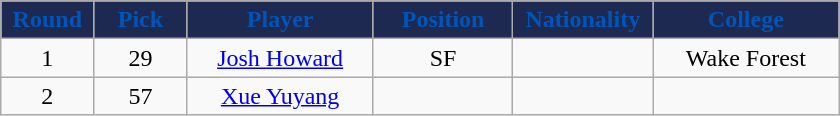<table class="wikitable sortable sortable">
<tr>
<th style="background:#1D2951; color:#0055BA; width:10%;">Round</th>
<th style="background:#1D2951; color:#0055BA; width:10%;">Pick</th>
<th style="background:#1D2951; color:#0055BA; width:20%;">Player</th>
<th style="background:#1D2951; color:#0055BA; width:15%;">Position</th>
<th style="background:#1D2951; color:#0055BA; width:15%;">Nationality</th>
<th style="background:#1D2951; color:#0055BA; width:20%;">College</th>
</tr>
<tr style="text-align: center">
<td>1</td>
<td>29</td>
<td><a href='#'>Josh Howard</a></td>
<td>SF</td>
<td></td>
<td>Wake Forest</td>
</tr>
<tr style="text-align: center">
<td>2</td>
<td>57</td>
<td><a href='#'>Xue Yuyang</a></td>
<td></td>
<td></td>
<td></td>
</tr>
</table>
